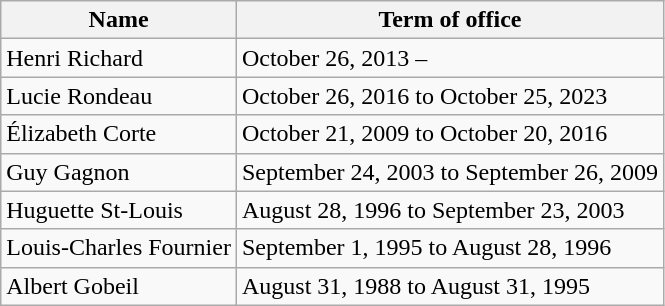<table class="wikitable">
<tr>
<th>Name</th>
<th>Term of office</th>
</tr>
<tr>
<td>Henri Richard</td>
<td>October 26, 2013 –</td>
</tr>
<tr>
<td>Lucie Rondeau</td>
<td>October 26, 2016 to October 25, 2023</td>
</tr>
<tr>
<td>Élizabeth Corte</td>
<td>October 21, 2009 to October 20, 2016</td>
</tr>
<tr>
<td>Guy Gagnon</td>
<td>September 24, 2003 to September 26, 2009</td>
</tr>
<tr>
<td>Huguette St-Louis</td>
<td>August 28, 1996 to September 23, 2003</td>
</tr>
<tr>
<td>Louis-Charles Fournier</td>
<td>September 1, 1995 to August 28, 1996</td>
</tr>
<tr>
<td>Albert Gobeil</td>
<td>August 31, 1988 to August 31, 1995</td>
</tr>
</table>
